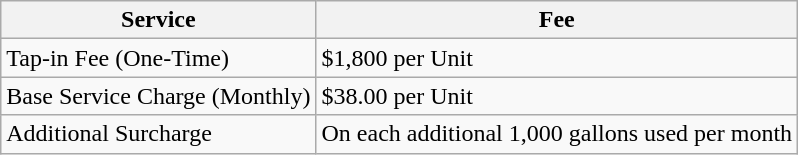<table class="wikitable">
<tr>
<th>Service</th>
<th>Fee</th>
</tr>
<tr>
<td>Tap-in Fee (One-Time)</td>
<td>$1,800 per Unit</td>
</tr>
<tr>
<td>Base Service Charge (Monthly)</td>
<td>$38.00 per Unit</td>
</tr>
<tr>
<td>Additional Surcharge</td>
<td>On each additional 1,000 gallons used per month</td>
</tr>
</table>
